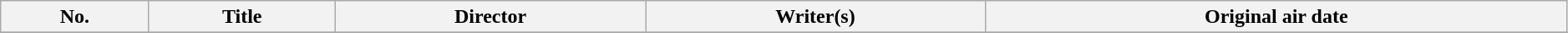<table class="wikitable plainrowheaders" width="99%">
<tr>
<th scope="col">No.</th>
<th scope="col">Title</th>
<th scope="col">Director</th>
<th scope="col">Writer(s)</th>
<th scope="col">Original air date</th>
</tr>
<tr>
</tr>
</table>
